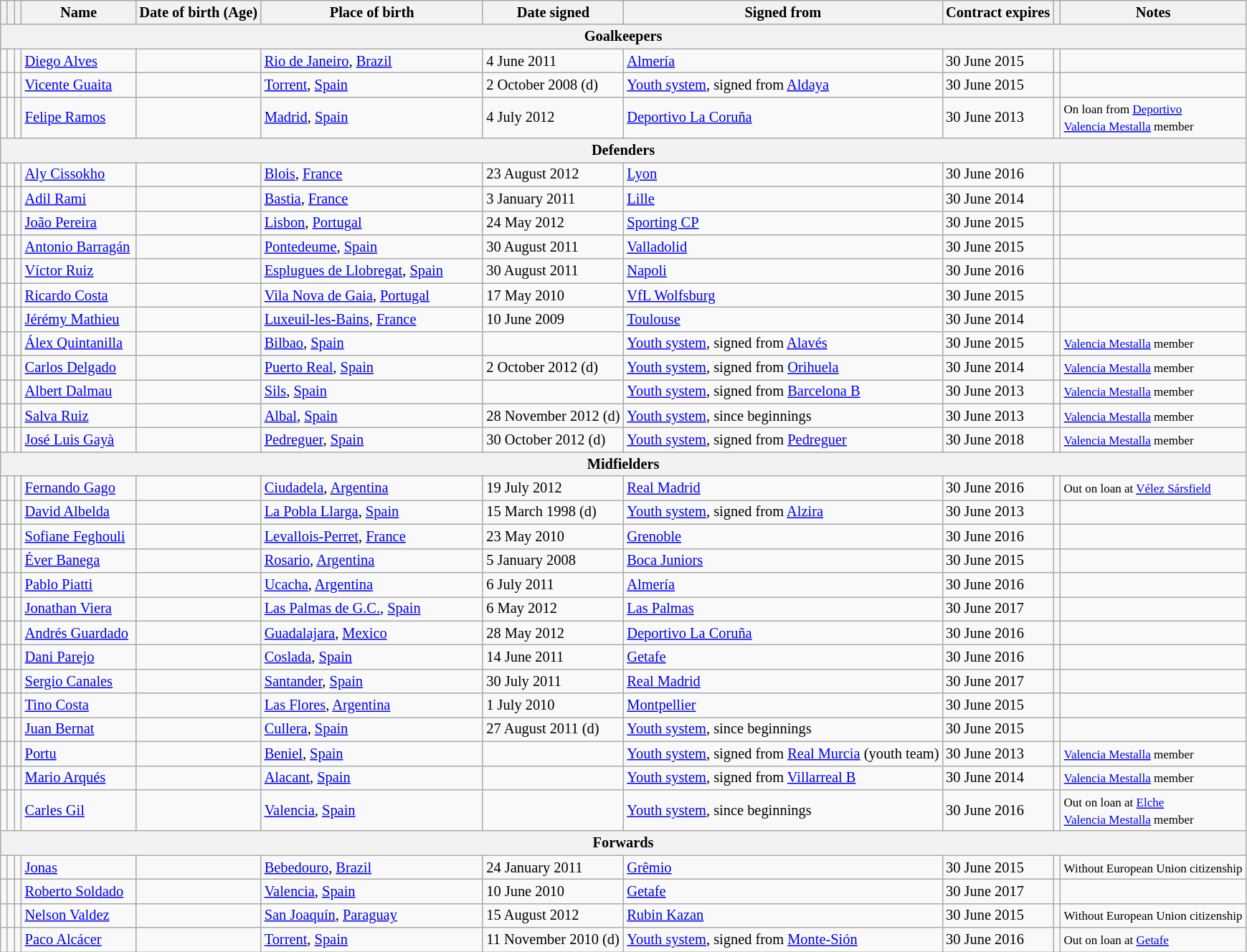<table class="wikitable"  style="font-size:85%">
<tr>
<th></th>
<th></th>
<th></th>
<th width=100>Name</th>
<th>Date of birth (Age)</th>
<th width=200>Place of birth</th>
<th>Date signed</th>
<th>Signed from</th>
<th>Contract expires</th>
<th></th>
<th>Notes</th>
</tr>
<tr>
<th colspan="11">Goalkeepers</th>
</tr>
<tr>
<td></td>
<td></td>
<td></td>
<td><a href='#'>Diego Alves</a></td>
<td></td>
<td> <a href='#'>Rio de Janeiro</a>,  <a href='#'>Brazil</a></td>
<td>4 June 2011</td>
<td> <a href='#'>Almería</a></td>
<td>30 June 2015</td>
<td></td>
<td></td>
</tr>
<tr>
<td></td>
<td></td>
<td></td>
<td><a href='#'>Vicente Guaita</a></td>
<td></td>
<td> <a href='#'>Torrent</a>,  <a href='#'>Spain</a></td>
<td>2 October 2008 (d)</td>
<td><a href='#'>Youth system</a>, signed from <a href='#'>Aldaya</a></td>
<td>30 June 2015</td>
<td></td>
<td></td>
</tr>
<tr>
<td></td>
<td></td>
<td></td>
<td><a href='#'>Felipe Ramos</a></td>
<td></td>
<td> <a href='#'>Madrid</a>,  <a href='#'>Spain</a></td>
<td>4 July 2012</td>
<td> <a href='#'>Deportivo La Coruña</a></td>
<td>30 June 2013</td>
<td></td>
<td><small>On loan from <a href='#'>Deportivo</a><br><a href='#'>Valencia Mestalla</a> member</small></td>
</tr>
<tr>
<th colspan="11">Defenders</th>
</tr>
<tr>
<td></td>
<td></td>
<td></td>
<td><a href='#'>Aly Cissokho</a></td>
<td></td>
<td> <a href='#'>Blois</a>,  <a href='#'>France</a></td>
<td>23 August 2012</td>
<td> <a href='#'>Lyon</a></td>
<td>30 June 2016</td>
<td></td>
<td></td>
</tr>
<tr>
<td></td>
<td></td>
<td></td>
<td><a href='#'>Adil Rami</a></td>
<td></td>
<td> <a href='#'>Bastia</a>,  <a href='#'>France</a></td>
<td>3 January 2011</td>
<td> <a href='#'>Lille</a></td>
<td>30 June 2014</td>
<td></td>
<td></td>
</tr>
<tr>
<td></td>
<td></td>
<td></td>
<td><a href='#'>João Pereira</a></td>
<td></td>
<td> <a href='#'>Lisbon</a>,  <a href='#'>Portugal</a></td>
<td>24 May 2012</td>
<td> <a href='#'>Sporting CP</a></td>
<td>30 June 2015</td>
<td></td>
<td></td>
</tr>
<tr>
<td></td>
<td></td>
<td></td>
<td><a href='#'>Antonio Barragán</a></td>
<td></td>
<td> <a href='#'>Pontedeume</a>,  <a href='#'>Spain</a></td>
<td>30 August 2011</td>
<td> <a href='#'>Valladolid</a></td>
<td>30 June 2015</td>
<td></td>
<td></td>
</tr>
<tr>
<td></td>
<td></td>
<td></td>
<td><a href='#'>Víctor Ruiz</a></td>
<td></td>
<td> <a href='#'>Esplugues de Llobregat</a>,  <a href='#'>Spain</a></td>
<td>30 August 2011</td>
<td> <a href='#'>Napoli</a></td>
<td>30 June 2016</td>
<td></td>
<td></td>
</tr>
<tr>
<td></td>
<td></td>
<td></td>
<td><a href='#'>Ricardo Costa</a></td>
<td></td>
<td> <a href='#'>Vila Nova de Gaia</a>,  <a href='#'>Portugal</a></td>
<td>17 May 2010</td>
<td> <a href='#'>VfL Wolfsburg</a></td>
<td>30 June 2015</td>
<td></td>
<td></td>
</tr>
<tr>
<td></td>
<td></td>
<td></td>
<td><a href='#'>Jérémy Mathieu</a></td>
<td></td>
<td> <a href='#'>Luxeuil-les-Bains</a>,  <a href='#'>France</a></td>
<td>10 June 2009</td>
<td> <a href='#'>Toulouse</a></td>
<td>30 June 2014</td>
<td></td>
<td></td>
</tr>
<tr>
<td></td>
<td></td>
<td></td>
<td><a href='#'>Álex Quintanilla</a></td>
<td></td>
<td> <a href='#'>Bilbao</a>,  <a href='#'>Spain</a></td>
<td></td>
<td><a href='#'>Youth system</a>, signed from  <a href='#'>Alavés</a></td>
<td>30 June 2015</td>
<td></td>
<td><small><a href='#'>Valencia Mestalla</a> member</small></td>
</tr>
<tr>
<td></td>
<td></td>
<td></td>
<td><a href='#'>Carlos Delgado</a></td>
<td></td>
<td> <a href='#'>Puerto Real</a>,  <a href='#'>Spain</a></td>
<td>2 October 2012 (d)</td>
<td><a href='#'>Youth system</a>, signed from  <a href='#'>Orihuela</a></td>
<td>30 June 2014</td>
<td></td>
<td><small><a href='#'>Valencia Mestalla</a> member</small></td>
</tr>
<tr>
<td></td>
<td></td>
<td></td>
<td><a href='#'>Albert Dalmau</a></td>
<td></td>
<td> <a href='#'>Sils</a>,  <a href='#'>Spain</a></td>
<td></td>
<td><a href='#'>Youth system</a>, signed from  <a href='#'>Barcelona B</a></td>
<td>30 June 2013</td>
<td></td>
<td><small><a href='#'>Valencia Mestalla</a> member</small></td>
</tr>
<tr>
<td></td>
<td></td>
<td></td>
<td><a href='#'>Salva Ruiz</a></td>
<td></td>
<td> <a href='#'>Albal</a>,  <a href='#'>Spain</a></td>
<td>28 November 2012 (d)</td>
<td><a href='#'>Youth system</a>, since beginnings</td>
<td>30 June 2013</td>
<td></td>
<td><small><a href='#'>Valencia Mestalla</a> member</small></td>
</tr>
<tr>
<td></td>
<td></td>
<td></td>
<td><a href='#'>José Luis Gayà</a></td>
<td></td>
<td> <a href='#'>Pedreguer</a>,  <a href='#'>Spain</a></td>
<td>30 October 2012 (d)</td>
<td><a href='#'>Youth system</a>, signed from  <a href='#'>Pedreguer</a></td>
<td>30 June 2018</td>
<td></td>
<td><small><a href='#'>Valencia Mestalla</a> member</small></td>
</tr>
<tr>
<th colspan="11">Midfielders</th>
</tr>
<tr>
<td></td>
<td></td>
<td></td>
<td><a href='#'>Fernando Gago</a></td>
<td></td>
<td><a href='#'>Ciudadela</a>,  <a href='#'>Argentina</a></td>
<td>19 July 2012</td>
<td> <a href='#'>Real Madrid</a></td>
<td>30 June 2016</td>
<td></td>
<td><small>Out on loan at <a href='#'>Vélez Sársfield</a></small></td>
</tr>
<tr>
<td></td>
<td></td>
<td></td>
<td><a href='#'>David Albelda</a></td>
<td></td>
<td><a href='#'>La Pobla Llarga</a>,  <a href='#'>Spain</a></td>
<td>15 March 1998 (d)</td>
<td><a href='#'>Youth system</a>, signed from <a href='#'>Alzira</a></td>
<td>30 June 2013</td>
<td></td>
<td></td>
</tr>
<tr>
<td></td>
<td></td>
<td></td>
<td><a href='#'>Sofiane Feghouli</a></td>
<td></td>
<td> <a href='#'>Levallois-Perret</a>,  <a href='#'>France</a></td>
<td>23 May 2010</td>
<td> <a href='#'>Grenoble</a></td>
<td>30 June 2016</td>
<td></td>
<td></td>
</tr>
<tr>
<td></td>
<td></td>
<td></td>
<td><a href='#'>Éver Banega</a></td>
<td></td>
<td> <a href='#'>Rosario</a>,  <a href='#'>Argentina</a></td>
<td>5 January 2008</td>
<td> <a href='#'>Boca Juniors</a></td>
<td>30 June 2015</td>
<td></td>
<td></td>
</tr>
<tr>
<td></td>
<td></td>
<td></td>
<td><a href='#'>Pablo Piatti</a></td>
<td></td>
<td><a href='#'>Ucacha</a>,  <a href='#'>Argentina</a></td>
<td>6 July 2011</td>
<td> <a href='#'>Almería</a></td>
<td>30 June 2016</td>
<td></td>
<td></td>
</tr>
<tr>
<td></td>
<td></td>
<td></td>
<td><a href='#'>Jonathan Viera</a></td>
<td></td>
<td> <a href='#'>Las Palmas de G.C.</a>,  <a href='#'>Spain</a></td>
<td>6 May 2012</td>
<td> <a href='#'>Las Palmas</a></td>
<td>30 June 2017</td>
<td></td>
<td></td>
</tr>
<tr>
<td></td>
<td></td>
<td></td>
<td><a href='#'>Andrés Guardado</a></td>
<td></td>
<td> <a href='#'>Guadalajara</a>,  <a href='#'>Mexico</a></td>
<td>28 May 2012</td>
<td> <a href='#'>Deportivo La Coruña</a></td>
<td>30 June 2016</td>
<td></td>
<td></td>
</tr>
<tr>
<td></td>
<td></td>
<td></td>
<td><a href='#'>Dani Parejo</a></td>
<td></td>
<td> <a href='#'>Coslada</a>,  <a href='#'>Spain</a></td>
<td>14 June 2011</td>
<td> <a href='#'>Getafe</a></td>
<td>30 June 2016</td>
<td></td>
<td></td>
</tr>
<tr>
<td></td>
<td></td>
<td></td>
<td><a href='#'>Sergio Canales</a></td>
<td></td>
<td> <a href='#'>Santander</a>,  <a href='#'>Spain</a></td>
<td>30 July 2011</td>
<td> <a href='#'>Real Madrid</a></td>
<td>30 June 2017</td>
<td></td>
<td></td>
</tr>
<tr>
<td></td>
<td></td>
<td></td>
<td><a href='#'>Tino Costa</a></td>
<td></td>
<td><a href='#'>Las Flores</a>,  <a href='#'>Argentina</a></td>
<td>1 July 2010</td>
<td> <a href='#'>Montpellier</a></td>
<td>30 June 2015</td>
<td></td>
<td></td>
</tr>
<tr>
<td></td>
<td></td>
<td></td>
<td><a href='#'>Juan Bernat</a></td>
<td></td>
<td> <a href='#'>Cullera</a>,  <a href='#'>Spain</a></td>
<td>27 August 2011 (d)</td>
<td><a href='#'>Youth system</a>, since beginnings</td>
<td>30 June 2015</td>
<td></td>
<td></td>
</tr>
<tr>
<td></td>
<td></td>
<td></td>
<td><a href='#'>Portu</a></td>
<td></td>
<td> <a href='#'>Beniel</a>,  <a href='#'>Spain</a></td>
<td></td>
<td><a href='#'>Youth system</a>, signed from  <a href='#'>Real Murcia</a> (youth team)</td>
<td>30 June 2013</td>
<td></td>
<td><small><a href='#'>Valencia Mestalla</a> member</small></td>
</tr>
<tr>
<td></td>
<td></td>
<td></td>
<td><a href='#'>Mario Arqués</a></td>
<td></td>
<td> <a href='#'>Alacant</a>,  <a href='#'>Spain</a></td>
<td></td>
<td><a href='#'>Youth system</a>, signed from  <a href='#'>Villarreal B</a></td>
<td>30 June 2014</td>
<td></td>
<td><small><a href='#'>Valencia Mestalla</a> member</small></td>
</tr>
<tr>
<td></td>
<td></td>
<td></td>
<td><a href='#'>Carles Gil</a></td>
<td></td>
<td> <a href='#'>Valencia</a>,  <a href='#'>Spain</a></td>
<td></td>
<td><a href='#'>Youth system</a>, since beginnings</td>
<td>30 June 2016</td>
<td></td>
<td><small>Out on loan at <a href='#'>Elche</a><br><a href='#'>Valencia Mestalla</a> member</small></td>
</tr>
<tr>
<th colspan="11">Forwards</th>
</tr>
<tr>
<td></td>
<td></td>
<td></td>
<td><a href='#'>Jonas</a></td>
<td></td>
<td> <a href='#'>Bebedouro</a>,  <a href='#'>Brazil</a></td>
<td>24 January 2011</td>
<td> <a href='#'>Grêmio</a></td>
<td>30 June 2015</td>
<td></td>
<td><small>Without European Union citizenship</small></td>
</tr>
<tr>
<td></td>
<td></td>
<td></td>
<td><a href='#'>Roberto Soldado</a></td>
<td></td>
<td> <a href='#'>Valencia</a>,  <a href='#'>Spain</a></td>
<td>10 June 2010</td>
<td> <a href='#'>Getafe</a></td>
<td>30 June 2017</td>
<td></td>
<td></td>
</tr>
<tr>
<td></td>
<td></td>
<td></td>
<td><a href='#'>Nelson Valdez</a></td>
<td></td>
<td><a href='#'>San Joaquín</a>,  <a href='#'>Paraguay</a></td>
<td>15 August 2012</td>
<td> <a href='#'>Rubin Kazan</a></td>
<td>30 June 2015</td>
<td></td>
<td><small>Without European Union citizenship</small></td>
</tr>
<tr>
<td></td>
<td></td>
<td></td>
<td><a href='#'>Paco Alcácer</a></td>
<td></td>
<td> <a href='#'>Torrent</a>,  <a href='#'>Spain</a></td>
<td>11 November 2010 (d)</td>
<td><a href='#'>Youth system</a>, signed from <a href='#'>Monte-Sión</a></td>
<td>30 June 2016</td>
<td></td>
<td><small>Out on loan at <a href='#'>Getafe</a></small></td>
</tr>
</table>
